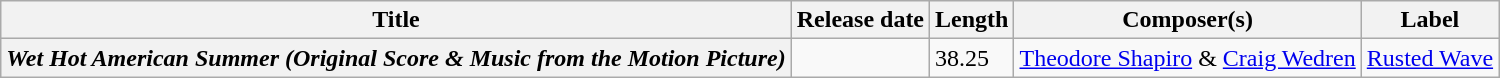<table class="wikitable" style="text-align: center;">
<tr>
<th scope="col">Title</th>
<th scope="col">Release date</th>
<th scope="col">Length</th>
<th scope="col">Composer(s)</th>
<th scope="col">Label</th>
</tr>
<tr>
<th scope="row" style="text-align: left;"><em>Wet Hot American Summer (Original Score & Music from the Motion Picture)</em></th>
<td style="text-align: left;"></td>
<td style="text-align: left;">38.25</td>
<td><a href='#'>Theodore Shapiro</a> & <a href='#'>Craig Wedren</a></td>
<td><a href='#'>Rusted Wave</a></td>
</tr>
</table>
